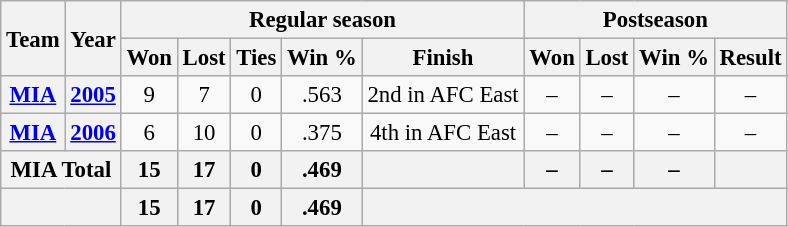<table class="wikitable" style="font-size: 95%; text-align:center;">
<tr>
<th rowspan="2">Team</th>
<th rowspan="2">Year</th>
<th colspan="5">Regular season</th>
<th colspan="4">Postseason</th>
</tr>
<tr>
<th>Won</th>
<th>Lost</th>
<th>Ties</th>
<th>Win %</th>
<th>Finish</th>
<th>Won</th>
<th>Lost</th>
<th>Win %</th>
<th>Result</th>
</tr>
<tr>
<th><a href='#'>MIA</a></th>
<th><a href='#'>2005</a></th>
<td>9</td>
<td>7</td>
<td>0</td>
<td>.563</td>
<td>2nd in AFC East</td>
<td>–</td>
<td>–</td>
<td>–</td>
<td>–</td>
</tr>
<tr>
<th><a href='#'>MIA</a></th>
<th><a href='#'>2006</a></th>
<td>6</td>
<td>10</td>
<td>0</td>
<td>.375</td>
<td>4th in AFC East</td>
<td>–</td>
<td>–</td>
<td>–</td>
<td>–</td>
</tr>
<tr>
<th colspan="2">MIA Total</th>
<th>15</th>
<th>17</th>
<th>0</th>
<th>.469</th>
<th></th>
<th>–</th>
<th>–</th>
<th>–</th>
<th></th>
</tr>
<tr>
<th colspan="2"></th>
<th>15</th>
<th>17</th>
<th>0</th>
<th>.469</th>
<th colspan="5"></th>
</tr>
</table>
